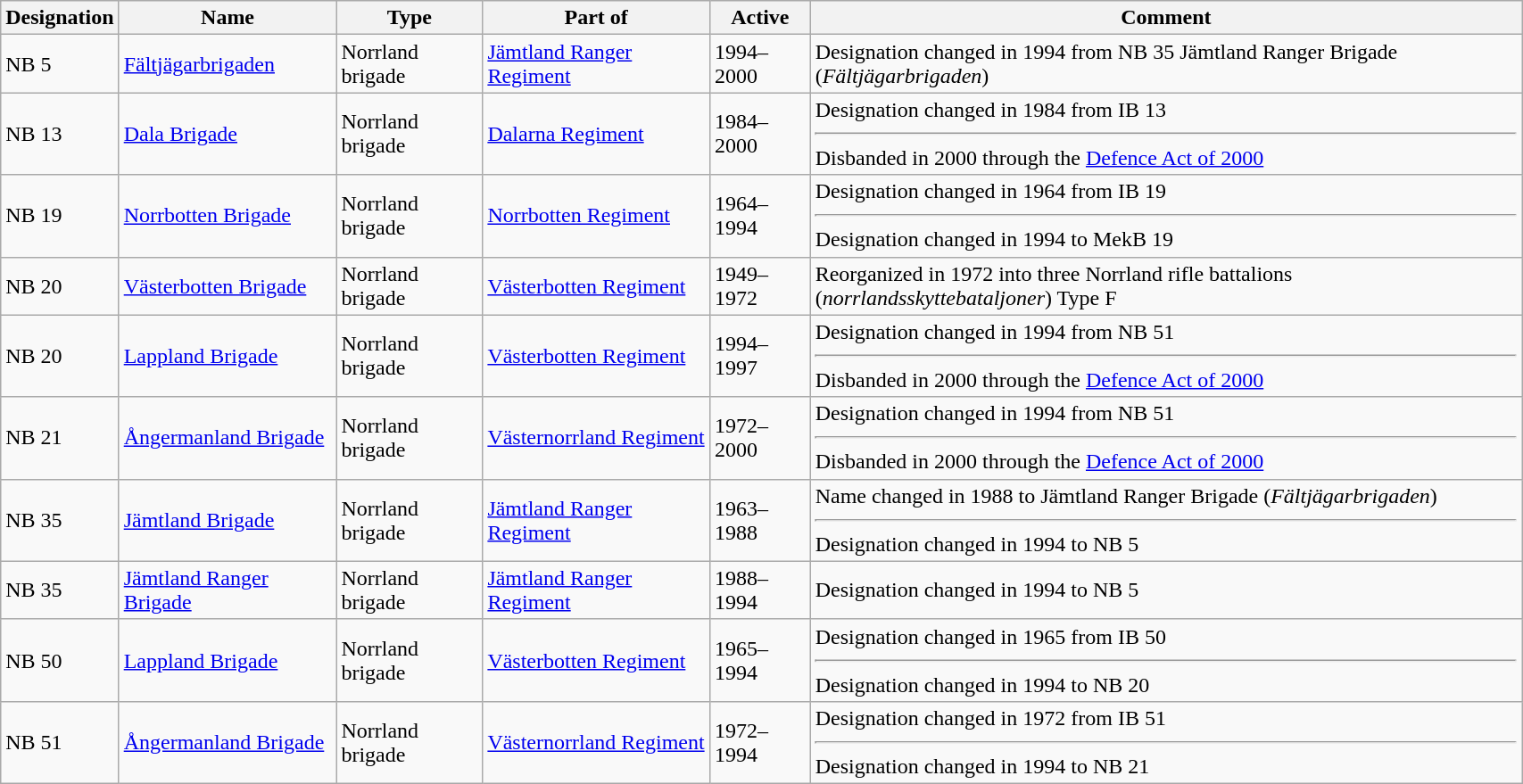<table class="wikitable sortable" width="90%">
<tr>
<th>Designation</th>
<th>Name</th>
<th>Type</th>
<th>Part of</th>
<th>Active</th>
<th>Comment</th>
</tr>
<tr>
<td>NB 5</td>
<td><a href='#'>Fältjägarbrigaden</a></td>
<td>Norrland brigade</td>
<td><a href='#'>Jämtland Ranger Regiment</a></td>
<td>1994–2000</td>
<td>Designation changed in 1994 from NB 35 Jämtland Ranger Brigade (<em>Fältjägarbrigaden</em>)</td>
</tr>
<tr>
<td>NB 13</td>
<td><a href='#'>Dala Brigade</a></td>
<td>Norrland brigade</td>
<td><a href='#'>Dalarna Regiment</a></td>
<td>1984–2000</td>
<td>Designation changed in 1984 from IB 13<hr>Disbanded in 2000 through the <a href='#'>Defence Act of 2000</a></td>
</tr>
<tr>
<td>NB 19</td>
<td><a href='#'>Norrbotten Brigade</a></td>
<td>Norrland brigade</td>
<td><a href='#'>Norrbotten Regiment</a></td>
<td>1964–1994</td>
<td>Designation changed in 1964 from IB 19<hr>Designation changed in 1994 to MekB 19</td>
</tr>
<tr>
<td>NB 20</td>
<td><a href='#'>Västerbotten Brigade</a></td>
<td>Norrland brigade</td>
<td><a href='#'>Västerbotten Regiment</a></td>
<td>1949–1972</td>
<td>Reorganized in 1972 into three Norrland rifle battalions (<em>norrlandsskyttebataljoner</em>) Type F</td>
</tr>
<tr>
<td>NB 20</td>
<td><a href='#'>Lappland Brigade</a></td>
<td>Norrland brigade</td>
<td><a href='#'>Västerbotten Regiment</a></td>
<td>1994–1997</td>
<td>Designation changed in 1994 from NB 51<hr>Disbanded in 2000 through the <a href='#'>Defence Act of 2000</a></td>
</tr>
<tr>
<td>NB 21</td>
<td><a href='#'>Ångermanland Brigade</a></td>
<td>Norrland brigade</td>
<td><a href='#'>Västernorrland Regiment</a></td>
<td>1972–2000</td>
<td>Designation changed in 1994 from NB 51<hr>Disbanded in 2000 through the <a href='#'>Defence Act of 2000</a></td>
</tr>
<tr>
<td>NB 35</td>
<td><a href='#'>Jämtland Brigade</a></td>
<td>Norrland brigade</td>
<td><a href='#'>Jämtland Ranger Regiment</a></td>
<td>1963–1988</td>
<td>Name changed in 1988 to Jämtland Ranger Brigade (<em>Fältjägarbrigaden</em>)<hr>Designation changed in 1994 to NB 5</td>
</tr>
<tr>
<td>NB 35</td>
<td><a href='#'>Jämtland Ranger Brigade</a></td>
<td>Norrland brigade</td>
<td><a href='#'>Jämtland Ranger Regiment</a></td>
<td>1988–1994</td>
<td>Designation changed in 1994 to NB 5</td>
</tr>
<tr>
<td>NB 50</td>
<td><a href='#'>Lappland Brigade</a></td>
<td>Norrland brigade</td>
<td><a href='#'>Västerbotten Regiment</a></td>
<td>1965–1994</td>
<td>Designation changed in 1965 from IB 50<hr>Designation changed in 1994 to NB 20</td>
</tr>
<tr>
<td>NB 51</td>
<td><a href='#'>Ångermanland Brigade</a></td>
<td>Norrland brigade</td>
<td><a href='#'>Västernorrland Regiment</a></td>
<td>1972–1994</td>
<td>Designation changed in 1972 from IB 51<hr>Designation changed in 1994 to NB 21</td>
</tr>
</table>
